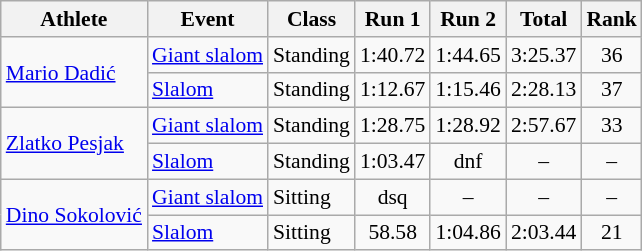<table class=wikitable style="font-size:90%">
<tr>
<th>Athlete</th>
<th>Event</th>
<th>Class</th>
<th>Run 1</th>
<th>Run 2</th>
<th>Total</th>
<th>Rank</th>
</tr>
<tr>
<td rowspan="2"><a href='#'>Mario Dadić</a></td>
<td><a href='#'>Giant slalom</a></td>
<td>Standing</td>
<td align=center>1:40.72</td>
<td align=center>1:44.65</td>
<td align=center>3:25.37</td>
<td align=center>36</td>
</tr>
<tr>
<td><a href='#'>Slalom</a></td>
<td>Standing</td>
<td align=center>1:12.67</td>
<td align=center>1:15.46</td>
<td align=center>2:28.13</td>
<td align=center>37</td>
</tr>
<tr>
<td rowspan="2"><a href='#'>Zlatko Pesjak</a></td>
<td><a href='#'>Giant slalom</a></td>
<td>Standing</td>
<td align=center>1:28.75</td>
<td align=center>1:28.92</td>
<td align=center>2:57.67</td>
<td align=center>33</td>
</tr>
<tr>
<td><a href='#'>Slalom</a></td>
<td>Standing</td>
<td align=center>1:03.47</td>
<td align=center>dnf</td>
<td align=center>–</td>
<td align=center>–</td>
</tr>
<tr>
<td rowspan="2"><a href='#'>Dino Sokolović</a></td>
<td><a href='#'>Giant slalom</a></td>
<td>Sitting</td>
<td align=center>dsq</td>
<td align=center>–</td>
<td align=center>–</td>
<td align=center>–</td>
</tr>
<tr>
<td><a href='#'>Slalom</a></td>
<td>Sitting</td>
<td align=center>58.58</td>
<td align=center>1:04.86</td>
<td align=center>2:03.44</td>
<td align=center>21</td>
</tr>
</table>
